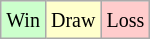<table class="wikitable">
<tr>
<td style="background-color: #CCFFCC;"><small>Win</small></td>
<td style="background-color: #FFFFCC;"><small>Draw</small></td>
<td style="background-color: #FFCCCC;"><small>Loss</small></td>
</tr>
</table>
